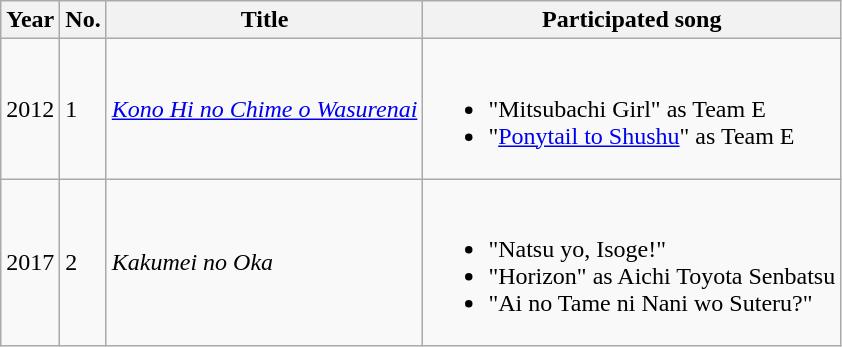<table class="wikitable sortable">
<tr>
<th>Year</th>
<th data-sort-type="number">No.</th>
<th>Title</th>
<th class="unsortable">Participated song</th>
</tr>
<tr>
<td>2012</td>
<td>1</td>
<td><em><a href='#'>Kono Hi no Chime o Wasurenai</a></em></td>
<td><br><ul><li>"Mitsubachi Girl" as Team E</li><li>"<a href='#'>Ponytail to Shushu</a>" as Team E</li></ul></td>
</tr>
<tr>
<td>2017</td>
<td>2</td>
<td><em>Kakumei no Oka</em></td>
<td><br><ul><li>"Natsu yo, Isoge!"</li><li>"Horizon" as Aichi Toyota Senbatsu</li><li>"Ai no Tame ni Nani wo Suteru?"</li></ul></td>
</tr>
</table>
